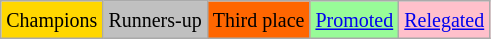<table class="wikitable">
<tr>
<td bgcolor=gold><small>Champions</small></td>
<td bgcolor=silver><small>Runners-up</small></td>
<td bgcolor=ff6600><small>Third place</small></td>
<td bgcolor=palegreen><small><a href='#'>Promoted</a></small></td>
<td bgcolor=pink><small><a href='#'>Relegated</a></small></td>
</tr>
</table>
